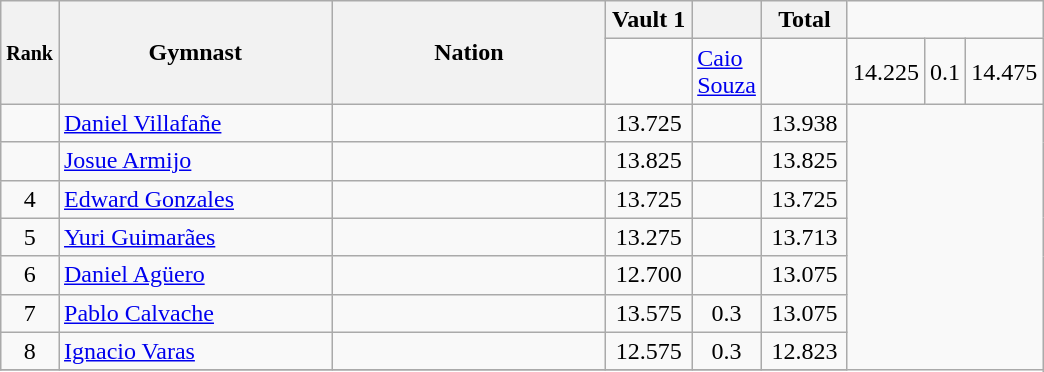<table style="text-align:center;" class="wikitable sortable">
<tr>
<th rowspan="2" scope="col" style="width:15px;"><small>Rank</small></th>
<th rowspan="2" scope="col" style="width:175px;">Gymnast</th>
<th rowspan="2" scope="col" style="width:175px;">Nation</th>
<th scope="col" style="width:50px;">Vault 1</th>
<th scope="col" style="width:20px;"><small></small></th>
<th scope="col" style="width:50px;">Total</th>
</tr>
<tr>
<td></td>
<td align=left><a href='#'>Caio Souza</a></td>
<td align=left></td>
<td>14.225</td>
<td>0.1</td>
<td>14.475</td>
</tr>
<tr>
<td></td>
<td align=left><a href='#'>Daniel Villafañe</a></td>
<td align=left></td>
<td>13.725</td>
<td></td>
<td>13.938</td>
</tr>
<tr>
<td></td>
<td align=left><a href='#'>Josue Armijo</a></td>
<td align=left></td>
<td>13.825</td>
<td></td>
<td>13.825</td>
</tr>
<tr>
<td>4</td>
<td align=left><a href='#'>Edward Gonzales</a></td>
<td align=left></td>
<td>13.725</td>
<td></td>
<td>13.725</td>
</tr>
<tr>
<td>5</td>
<td align=left><a href='#'>Yuri Guimarães</a></td>
<td align=left></td>
<td>13.275</td>
<td></td>
<td>13.713</td>
</tr>
<tr>
<td>6</td>
<td align=left><a href='#'>Daniel Agüero</a></td>
<td align=left></td>
<td>12.700</td>
<td></td>
<td>13.075</td>
</tr>
<tr>
<td>7</td>
<td align=left><a href='#'>Pablo Calvache</a></td>
<td align=left></td>
<td>13.575</td>
<td>0.3</td>
<td>13.075</td>
</tr>
<tr>
<td>8</td>
<td align=left><a href='#'>Ignacio Varas</a></td>
<td align=left></td>
<td>12.575</td>
<td>0.3</td>
<td>12.823</td>
</tr>
<tr>
</tr>
</table>
